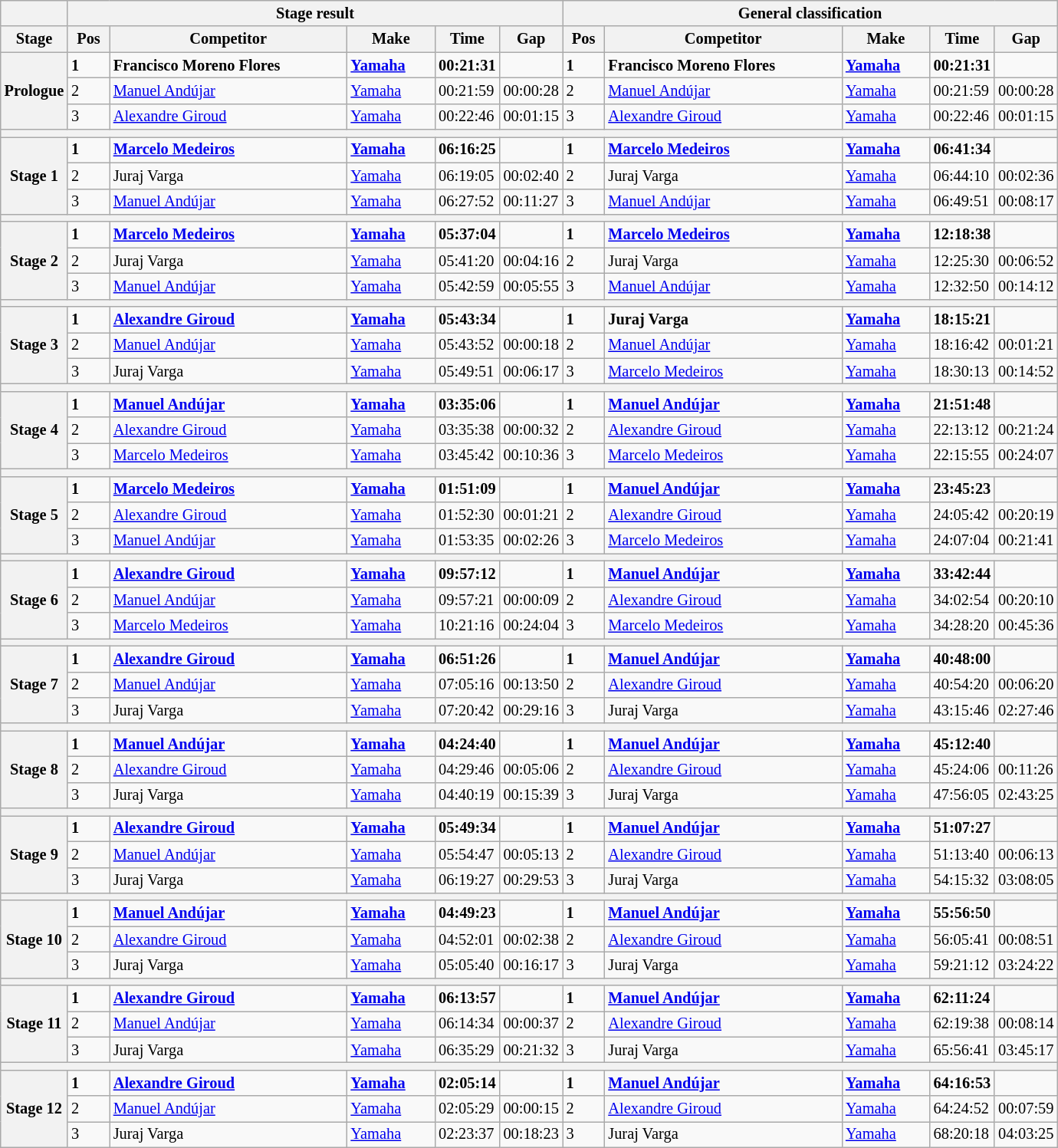<table class="wikitable" style="font-size:85%;">
<tr>
<th></th>
<th colspan=5>Stage result</th>
<th colspan=5>General classification</th>
</tr>
<tr>
<th width="40px">Stage</th>
<th width="30px">Pos</th>
<th width="200px">Competitor</th>
<th width="70px">Make</th>
<th width="40px">Time</th>
<th width="40px">Gap</th>
<th width="30px">Pos</th>
<th width="200px">Competitor</th>
<th width="70px">Make</th>
<th width="40px">Time</th>
<th width="40px">Gap</th>
</tr>
<tr>
<th rowspan=3>Prologue</th>
<td><strong>1</strong></td>
<td><strong> Francisco Moreno Flores</strong></td>
<td><strong><a href='#'>Yamaha</a></strong></td>
<td><strong>00:21:31</strong></td>
<td></td>
<td><strong>1</strong></td>
<td><strong> Francisco Moreno Flores</strong></td>
<td><strong><a href='#'>Yamaha</a></strong></td>
<td><strong>00:21:31</strong></td>
<td></td>
</tr>
<tr>
<td>2</td>
<td> <a href='#'>Manuel Andújar</a></td>
<td><a href='#'>Yamaha</a></td>
<td>00:21:59</td>
<td>00:00:28</td>
<td>2</td>
<td> <a href='#'>Manuel Andújar</a></td>
<td><a href='#'>Yamaha</a></td>
<td>00:21:59</td>
<td>00:00:28</td>
</tr>
<tr>
<td>3</td>
<td> <a href='#'>Alexandre Giroud</a></td>
<td><a href='#'>Yamaha</a></td>
<td>00:22:46</td>
<td>00:01:15</td>
<td>3</td>
<td> <a href='#'>Alexandre Giroud</a></td>
<td><a href='#'>Yamaha</a></td>
<td>00:22:46</td>
<td>00:01:15</td>
</tr>
<tr>
<th colspan=11></th>
</tr>
<tr>
<th rowspan="3">Stage 1</th>
<td><strong>1</strong></td>
<td><strong> <a href='#'>Marcelo Medeiros</a></strong></td>
<td><strong><a href='#'>Yamaha</a></strong></td>
<td><strong>06:16:25</strong></td>
<td></td>
<td><strong>1</strong></td>
<td><strong> <a href='#'>Marcelo Medeiros</a></strong></td>
<td><strong><a href='#'>Yamaha</a></strong></td>
<td><strong>06:41:34</strong></td>
<td></td>
</tr>
<tr>
<td>2</td>
<td> Juraj Varga</td>
<td><a href='#'>Yamaha</a></td>
<td>06:19:05</td>
<td>00:02:40</td>
<td>2</td>
<td> Juraj Varga</td>
<td><a href='#'>Yamaha</a></td>
<td>06:44:10</td>
<td>00:02:36</td>
</tr>
<tr>
<td>3</td>
<td> <a href='#'>Manuel Andújar</a></td>
<td><a href='#'>Yamaha</a></td>
<td>06:27:52</td>
<td>00:11:27</td>
<td>3</td>
<td> <a href='#'>Manuel Andújar</a></td>
<td><a href='#'>Yamaha</a></td>
<td>06:49:51</td>
<td>00:08:17</td>
</tr>
<tr>
<th colspan=11></th>
</tr>
<tr>
<th rowspan="3">Stage 2</th>
<td><strong>1</strong></td>
<td><strong> <a href='#'>Marcelo Medeiros</a></strong></td>
<td><strong><a href='#'>Yamaha</a></strong></td>
<td><strong>05:37:04</strong></td>
<td></td>
<td><strong>1</strong></td>
<td><strong> <a href='#'>Marcelo Medeiros</a></strong></td>
<td><strong><a href='#'>Yamaha</a></strong></td>
<td><strong>12:18:38</strong></td>
<td></td>
</tr>
<tr>
<td>2</td>
<td> Juraj Varga</td>
<td><a href='#'>Yamaha</a></td>
<td>05:41:20</td>
<td>00:04:16</td>
<td>2</td>
<td> Juraj Varga</td>
<td><a href='#'>Yamaha</a></td>
<td>12:25:30</td>
<td>00:06:52</td>
</tr>
<tr>
<td>3</td>
<td> <a href='#'>Manuel Andújar</a></td>
<td><a href='#'>Yamaha</a></td>
<td>05:42:59</td>
<td>00:05:55</td>
<td>3</td>
<td> <a href='#'>Manuel Andújar</a></td>
<td><a href='#'>Yamaha</a></td>
<td>12:32:50</td>
<td>00:14:12</td>
</tr>
<tr>
<th colspan="11"></th>
</tr>
<tr>
<th rowspan="3">Stage 3</th>
<td><strong>1</strong></td>
<td><strong> <a href='#'>Alexandre Giroud</a></strong></td>
<td><a href='#'><strong>Yamaha</strong></a></td>
<td><strong>05:43:34</strong></td>
<td></td>
<td><strong>1</strong></td>
<td><strong> Juraj Varga</strong></td>
<td><a href='#'><strong>Yamaha</strong></a></td>
<td><strong>18:15:21</strong></td>
<td></td>
</tr>
<tr>
<td>2</td>
<td> <a href='#'>Manuel Andújar</a></td>
<td><a href='#'>Yamaha</a></td>
<td>05:43:52</td>
<td>00:00:18</td>
<td>2</td>
<td> <a href='#'>Manuel Andújar</a></td>
<td><a href='#'>Yamaha</a></td>
<td>18:16:42</td>
<td>00:01:21</td>
</tr>
<tr>
<td>3</td>
<td> Juraj Varga</td>
<td><a href='#'>Yamaha</a></td>
<td>05:49:51</td>
<td>00:06:17</td>
<td>3</td>
<td> <a href='#'>Marcelo Medeiros</a></td>
<td><a href='#'>Yamaha</a></td>
<td>18:30:13</td>
<td>00:14:52</td>
</tr>
<tr>
<th colspan="11"></th>
</tr>
<tr>
<th rowspan="3">Stage 4</th>
<td><strong>1</strong></td>
<td><strong> <a href='#'>Manuel Andújar</a></strong></td>
<td><a href='#'><strong>Yamaha</strong></a></td>
<td><strong>03:35:06</strong></td>
<td></td>
<td><strong>1</strong></td>
<td><strong> <a href='#'>Manuel Andújar</a></strong></td>
<td><a href='#'><strong>Yamaha</strong></a></td>
<td><strong>21:51:48</strong></td>
<td></td>
</tr>
<tr>
<td>2</td>
<td> <a href='#'>Alexandre Giroud</a></td>
<td><a href='#'>Yamaha</a></td>
<td>03:35:38</td>
<td>00:00:32</td>
<td>2</td>
<td> <a href='#'>Alexandre Giroud</a></td>
<td><a href='#'>Yamaha</a></td>
<td>22:13:12</td>
<td>00:21:24</td>
</tr>
<tr>
<td>3</td>
<td> <a href='#'>Marcelo Medeiros</a></td>
<td><a href='#'>Yamaha</a></td>
<td>03:45:42</td>
<td>00:10:36</td>
<td>3</td>
<td> <a href='#'>Marcelo Medeiros</a></td>
<td><a href='#'>Yamaha</a></td>
<td>22:15:55</td>
<td>00:24:07</td>
</tr>
<tr>
<th colspan="11"></th>
</tr>
<tr>
<th rowspan="3">Stage 5</th>
<td><strong>1</strong></td>
<td><strong> <a href='#'>Marcelo Medeiros</a></strong></td>
<td><a href='#'><strong>Yamaha</strong></a></td>
<td><strong>01:51:09</strong></td>
<td></td>
<td><strong>1</strong></td>
<td><strong> <a href='#'>Manuel Andújar</a></strong></td>
<td><a href='#'><strong>Yamaha</strong></a></td>
<td><strong>23:45:23</strong></td>
<td></td>
</tr>
<tr>
<td>2</td>
<td> <a href='#'>Alexandre Giroud</a></td>
<td><a href='#'>Yamaha</a></td>
<td>01:52:30</td>
<td>00:01:21</td>
<td>2</td>
<td> <a href='#'>Alexandre Giroud</a></td>
<td><a href='#'>Yamaha</a></td>
<td>24:05:42</td>
<td>00:20:19</td>
</tr>
<tr>
<td>3</td>
<td> <a href='#'>Manuel Andújar</a></td>
<td><a href='#'>Yamaha</a></td>
<td>01:53:35</td>
<td>00:02:26</td>
<td>3</td>
<td> <a href='#'>Marcelo Medeiros</a></td>
<td><a href='#'>Yamaha</a></td>
<td>24:07:04</td>
<td>00:21:41</td>
</tr>
<tr>
<th colspan="11"></th>
</tr>
<tr>
<th rowspan="3">Stage 6</th>
<td><strong>1</strong></td>
<td><strong> <a href='#'>Alexandre Giroud</a></strong></td>
<td><a href='#'><strong>Yamaha</strong></a></td>
<td><strong>09:57:12</strong></td>
<td></td>
<td><strong>1</strong></td>
<td><strong> <a href='#'>Manuel Andújar</a></strong></td>
<td><a href='#'><strong>Yamaha</strong></a></td>
<td><strong>33:42:44</strong></td>
<td></td>
</tr>
<tr>
<td>2</td>
<td> <a href='#'>Manuel Andújar</a></td>
<td><a href='#'>Yamaha</a></td>
<td>09:57:21</td>
<td>00:00:09</td>
<td>2</td>
<td> <a href='#'>Alexandre Giroud</a></td>
<td><a href='#'>Yamaha</a></td>
<td>34:02:54</td>
<td>00:20:10</td>
</tr>
<tr>
<td>3</td>
<td> <a href='#'>Marcelo Medeiros</a></td>
<td><a href='#'>Yamaha</a></td>
<td>10:21:16</td>
<td>00:24:04</td>
<td>3</td>
<td> <a href='#'>Marcelo Medeiros</a></td>
<td><a href='#'>Yamaha</a></td>
<td>34:28:20</td>
<td>00:45:36</td>
</tr>
<tr>
<th colspan="11"></th>
</tr>
<tr>
<th rowspan="3">Stage 7</th>
<td><strong>1</strong></td>
<td><strong> <a href='#'>Alexandre Giroud</a></strong></td>
<td><a href='#'><strong>Yamaha</strong></a></td>
<td><strong>06:51:26</strong></td>
<td></td>
<td><strong>1</strong></td>
<td><strong> <a href='#'>Manuel Andújar</a></strong></td>
<td><a href='#'><strong>Yamaha</strong></a></td>
<td><strong>40:48:00</strong></td>
<td></td>
</tr>
<tr>
<td>2</td>
<td> <a href='#'>Manuel Andújar</a></td>
<td><a href='#'>Yamaha</a></td>
<td>07:05:16</td>
<td>00:13:50</td>
<td>2</td>
<td> <a href='#'>Alexandre Giroud</a></td>
<td><a href='#'>Yamaha</a></td>
<td>40:54:20</td>
<td>00:06:20</td>
</tr>
<tr>
<td>3</td>
<td> Juraj Varga</td>
<td><a href='#'>Yamaha</a></td>
<td>07:20:42</td>
<td>00:29:16</td>
<td>3</td>
<td> Juraj Varga</td>
<td><a href='#'>Yamaha</a></td>
<td>43:15:46</td>
<td>02:27:46</td>
</tr>
<tr>
<th colspan="11"></th>
</tr>
<tr>
<th rowspan="3">Stage 8</th>
<td><strong>1</strong></td>
<td><strong> <a href='#'>Manuel Andújar</a></strong></td>
<td><a href='#'><strong>Yamaha</strong></a></td>
<td><strong>04:24:40</strong></td>
<td></td>
<td><strong>1</strong></td>
<td><strong> <a href='#'>Manuel Andújar</a></strong></td>
<td><a href='#'><strong>Yamaha</strong></a></td>
<td><strong>45:12:40</strong></td>
<td></td>
</tr>
<tr>
<td>2</td>
<td> <a href='#'>Alexandre Giroud</a></td>
<td><a href='#'>Yamaha</a></td>
<td>04:29:46</td>
<td>00:05:06</td>
<td>2</td>
<td> <a href='#'>Alexandre Giroud</a></td>
<td><a href='#'>Yamaha</a></td>
<td>45:24:06</td>
<td>00:11:26</td>
</tr>
<tr>
<td>3</td>
<td> Juraj Varga</td>
<td><a href='#'>Yamaha</a></td>
<td>04:40:19</td>
<td>00:15:39</td>
<td>3</td>
<td> Juraj Varga</td>
<td><a href='#'>Yamaha</a></td>
<td>47:56:05</td>
<td>02:43:25</td>
</tr>
<tr>
<th colspan="11"></th>
</tr>
<tr>
<th rowspan="3">Stage 9</th>
<td><strong>1</strong></td>
<td><strong> <a href='#'>Alexandre Giroud</a></strong></td>
<td><a href='#'><strong>Yamaha</strong></a></td>
<td><strong>05:49:34</strong></td>
<td></td>
<td><strong>1</strong></td>
<td><strong> <a href='#'>Manuel Andújar</a></strong></td>
<td><a href='#'><strong>Yamaha</strong></a></td>
<td><strong>51:07:27</strong></td>
<td></td>
</tr>
<tr>
<td>2</td>
<td> <a href='#'>Manuel Andújar</a></td>
<td><a href='#'>Yamaha</a></td>
<td>05:54:47</td>
<td>00:05:13</td>
<td>2</td>
<td> <a href='#'>Alexandre Giroud</a></td>
<td><a href='#'>Yamaha</a></td>
<td>51:13:40</td>
<td>00:06:13</td>
</tr>
<tr>
<td>3</td>
<td> Juraj Varga</td>
<td><a href='#'>Yamaha</a></td>
<td>06:19:27</td>
<td>00:29:53</td>
<td>3</td>
<td> Juraj Varga</td>
<td><a href='#'>Yamaha</a></td>
<td>54:15:32</td>
<td>03:08:05</td>
</tr>
<tr>
<th colspan="11"></th>
</tr>
<tr>
<th rowspan="3">Stage 10</th>
<td><strong>1</strong></td>
<td><strong> <a href='#'>Manuel Andújar</a></strong></td>
<td><a href='#'><strong>Yamaha</strong></a></td>
<td><strong>04:49:23</strong></td>
<td></td>
<td><strong>1</strong></td>
<td><strong> <a href='#'>Manuel Andújar</a></strong></td>
<td><a href='#'><strong>Yamaha</strong></a></td>
<td><strong>55:56:50</strong></td>
<td></td>
</tr>
<tr>
<td>2</td>
<td> <a href='#'>Alexandre Giroud</a></td>
<td><a href='#'>Yamaha</a></td>
<td>04:52:01</td>
<td>00:02:38</td>
<td>2</td>
<td> <a href='#'>Alexandre Giroud</a></td>
<td><a href='#'>Yamaha</a></td>
<td>56:05:41</td>
<td>00:08:51</td>
</tr>
<tr>
<td>3</td>
<td> Juraj Varga</td>
<td><a href='#'>Yamaha</a></td>
<td>05:05:40</td>
<td>00:16:17</td>
<td>3</td>
<td> Juraj Varga</td>
<td><a href='#'>Yamaha</a></td>
<td>59:21:12</td>
<td>03:24:22</td>
</tr>
<tr>
<th colspan="11"></th>
</tr>
<tr>
<th rowspan="3">Stage 11</th>
<td><strong>1</strong></td>
<td><strong> <a href='#'>Alexandre Giroud</a></strong></td>
<td><a href='#'><strong>Yamaha</strong></a></td>
<td><strong>06:13:57</strong></td>
<td></td>
<td><strong>1</strong></td>
<td><strong> <a href='#'>Manuel Andújar</a></strong></td>
<td><a href='#'><strong>Yamaha</strong></a></td>
<td><strong>62:11:24</strong></td>
<td></td>
</tr>
<tr>
<td>2</td>
<td> <a href='#'>Manuel Andújar</a></td>
<td><a href='#'>Yamaha</a></td>
<td>06:14:34</td>
<td>00:00:37</td>
<td>2</td>
<td> <a href='#'>Alexandre Giroud</a></td>
<td><a href='#'>Yamaha</a></td>
<td>62:19:38</td>
<td>00:08:14</td>
</tr>
<tr>
<td>3</td>
<td> Juraj Varga</td>
<td><a href='#'>Yamaha</a></td>
<td>06:35:29</td>
<td>00:21:32</td>
<td>3</td>
<td> Juraj Varga</td>
<td><a href='#'>Yamaha</a></td>
<td>65:56:41</td>
<td>03:45:17</td>
</tr>
<tr>
<th colspan="11"></th>
</tr>
<tr>
<th rowspan="3">Stage 12</th>
<td><strong>1</strong></td>
<td><strong> <a href='#'>Alexandre Giroud</a></strong></td>
<td><a href='#'><strong>Yamaha</strong></a></td>
<td><strong>02:05:14</strong></td>
<td></td>
<td><strong>1</strong></td>
<td><strong> <a href='#'>Manuel Andújar</a></strong></td>
<td><a href='#'><strong>Yamaha</strong></a></td>
<td><strong>64:16:53</strong></td>
<td></td>
</tr>
<tr>
<td>2</td>
<td> <a href='#'>Manuel Andújar</a></td>
<td><a href='#'>Yamaha</a></td>
<td>02:05:29</td>
<td>00:00:15</td>
<td>2</td>
<td> <a href='#'>Alexandre Giroud</a></td>
<td><a href='#'>Yamaha</a></td>
<td>64:24:52</td>
<td>00:07:59</td>
</tr>
<tr>
<td>3</td>
<td> Juraj Varga</td>
<td><a href='#'>Yamaha</a></td>
<td>02:23:37</td>
<td>00:18:23</td>
<td>3</td>
<td> Juraj Varga</td>
<td><a href='#'>Yamaha</a></td>
<td>68:20:18</td>
<td>04:03:25</td>
</tr>
</table>
